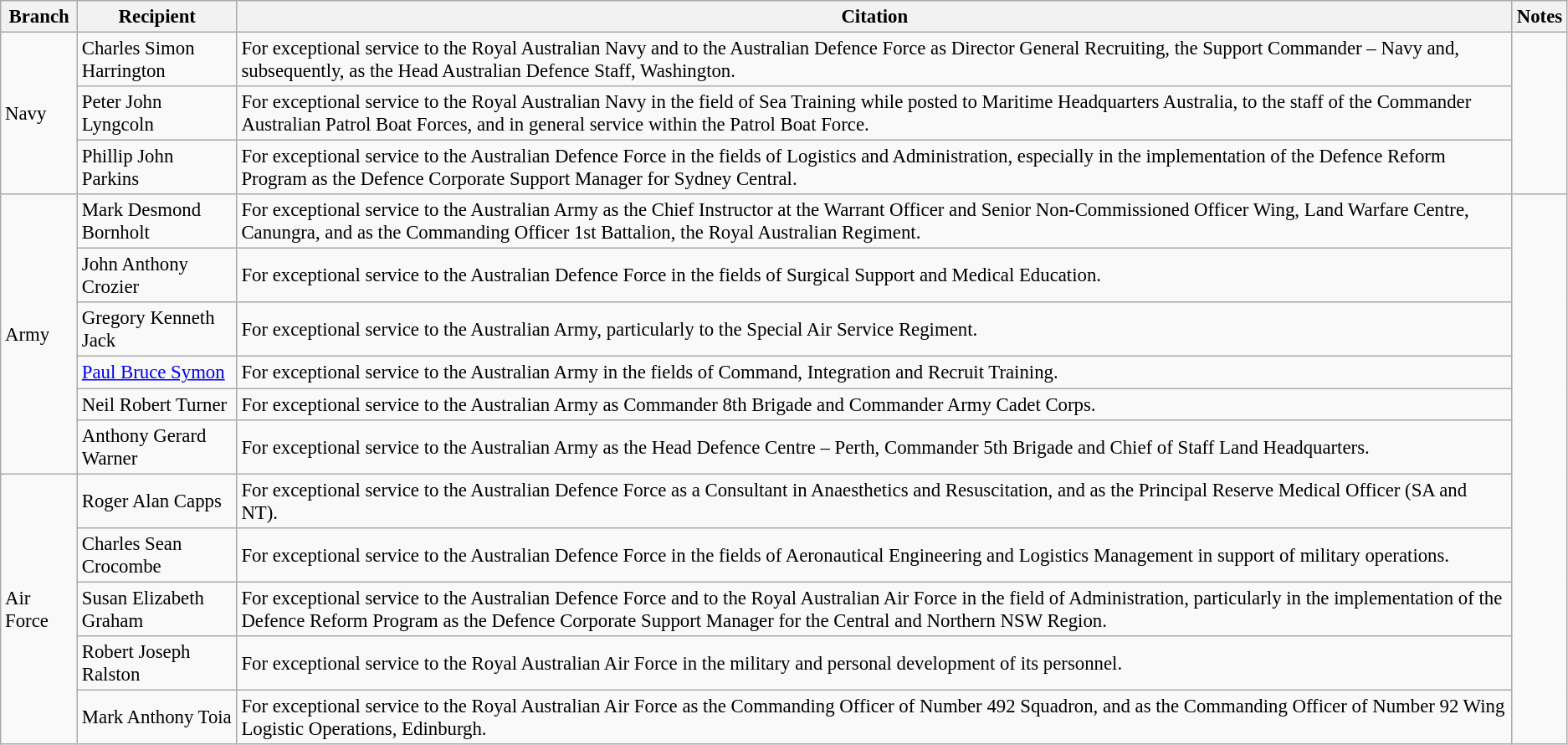<table class="wikitable" style="font-size:95%;">
<tr>
<th>Branch</th>
<th>Recipient</th>
<th>Citation</th>
<th>Notes</th>
</tr>
<tr>
<td rowspan=3>Navy</td>
<td> Charles Simon Harrington</td>
<td>For exceptional service to the Royal Australian Navy and to the Australian Defence Force as Director General Recruiting, the Support Commander – Navy and, subsequently, as the Head Australian Defence Staff, Washington.</td>
</tr>
<tr>
<td> Peter John Lyngcoln</td>
<td>For exceptional service to the Royal Australian Navy in the field of Sea Training while posted to Maritime Headquarters Australia, to the staff of the Commander Australian Patrol Boat Forces, and in general service within the Patrol Boat Force.</td>
</tr>
<tr>
<td> Phillip John Parkins</td>
<td>For exceptional service to the Australian Defence Force in the fields of Logistics and Administration, especially in the implementation of the Defence Reform Program as the Defence Corporate Support Manager for Sydney Central.</td>
</tr>
<tr>
<td rowspan="6">Army</td>
<td> Mark Desmond Bornholt</td>
<td>For exceptional service to the Australian Army as the Chief Instructor at the Warrant Officer and Senior Non-Commissioned Officer Wing, Land Warfare Centre, Canungra, and as the Commanding Officer 1st Battalion, the Royal Australian Regiment.</td>
<td rowspan="13"></td>
</tr>
<tr>
<td> John Anthony Crozier</td>
<td>For exceptional service to the Australian Defence Force in the fields of Surgical Support and Medical Education.</td>
</tr>
<tr>
<td> Gregory Kenneth Jack</td>
<td>For exceptional service to the Australian Army, particularly to the Special Air Service Regiment.</td>
</tr>
<tr>
<td> <a href='#'>Paul Bruce Symon</a></td>
<td>For exceptional service to the Australian Army in the fields of Command, Integration and Recruit Training.</td>
</tr>
<tr>
<td> Neil Robert Turner</td>
<td>For exceptional service to the Australian Army as Commander 8th Brigade and Commander Army Cadet Corps.</td>
</tr>
<tr>
<td> Anthony Gerard Warner </td>
<td>For exceptional service to the Australian Army as the Head Defence Centre – Perth, Commander 5th Brigade and Chief of Staff Land Headquarters.</td>
</tr>
<tr>
<td rowspan=5>Air Force</td>
<td> Roger Alan Capps</td>
<td>For exceptional service to the Australian Defence Force as a Consultant in Anaesthetics and Resuscitation, and as the Principal Reserve Medical Officer (SA and NT).</td>
</tr>
<tr>
<td> Charles Sean Crocombe</td>
<td>For exceptional service to the Australian Defence Force in the fields of Aeronautical Engineering and Logistics Management in support of military operations.</td>
</tr>
<tr>
<td> Susan Elizabeth Graham</td>
<td>For exceptional service to the Australian Defence Force and to the Royal Australian Air Force in the field of Administration, particularly in the implementation of the Defence Reform Program as the Defence Corporate Support Manager for the Central and Northern NSW Region.</td>
</tr>
<tr>
<td> Robert Joseph Ralston</td>
<td>For exceptional service to the Royal Australian Air Force in the military and personal development of its personnel.</td>
</tr>
<tr>
<td> Mark Anthony Toia</td>
<td>For exceptional service to the Royal Australian Air Force as the Commanding Officer of Number 492 Squadron, and as the Commanding Officer of Number 92 Wing Logistic Operations, Edinburgh.</td>
</tr>
</table>
